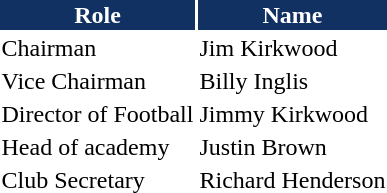<table class="toccolours">
<tr>
<th style="background:#123163; color:white;">Role</th>
<th style="background:#123163; color:white;">Name</th>
</tr>
<tr>
<td>Chairman</td>
<td> Jim Kirkwood</td>
</tr>
<tr>
<td>Vice Chairman</td>
<td> Billy Inglis</td>
</tr>
<tr>
<td>Director of Football</td>
<td> Jimmy Kirkwood</td>
</tr>
<tr>
<td>Head of academy</td>
<td> Justin Brown</td>
</tr>
<tr>
<td>Club Secretary</td>
<td> Richard Henderson</td>
</tr>
</table>
